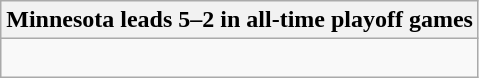<table class="wikitable collapsible collapsed">
<tr>
<th>Minnesota leads 5–2 in all-time playoff games</th>
</tr>
<tr>
<td><br>




</td>
</tr>
</table>
